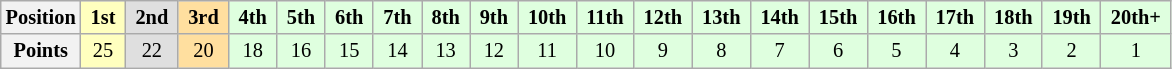<table class="wikitable" style="font-size:85%; text-align:center">
<tr>
<th>Position</th>
<td style="background:#ffffbf;"> <strong>1st</strong> </td>
<td style="background:#dfdfdf;"> <strong>2nd</strong> </td>
<td style="background:#ffdf9f;"> <strong>3rd</strong> </td>
<td style="background:#dfffdf;"> <strong>4th</strong> </td>
<td style="background:#dfffdf;"> <strong>5th</strong> </td>
<td style="background:#dfffdf;"> <strong>6th</strong> </td>
<td style="background:#dfffdf;"> <strong>7th</strong> </td>
<td style="background:#dfffdf;"> <strong>8th</strong> </td>
<td style="background:#dfffdf;"> <strong>9th</strong> </td>
<td style="background:#dfffdf;"> <strong>10th</strong> </td>
<td style="background:#dfffdf;"> <strong>11th</strong> </td>
<td style="background:#dfffdf;"> <strong>12th</strong> </td>
<td style="background:#dfffdf;"> <strong>13th</strong> </td>
<td style="background:#dfffdf;"> <strong>14th</strong> </td>
<td style="background:#dfffdf;"> <strong>15th</strong> </td>
<td style="background:#dfffdf;"> <strong>16th</strong> </td>
<td style="background:#dfffdf;"> <strong>17th</strong> </td>
<td style="background:#dfffdf;"> <strong>18th</strong> </td>
<td style="background:#dfffdf;"> <strong>19th</strong> </td>
<td style="background:#dfffdf;"> <strong>20th+</strong> </td>
</tr>
<tr>
<th>Points</th>
<td style="background:#ffffbf;">25</td>
<td style="background:#dfdfdf;">22</td>
<td style="background:#ffdf9f;">20</td>
<td style="background:#dfffdf;">18</td>
<td style="background:#dfffdf;">16</td>
<td style="background:#dfffdf;">15</td>
<td style="background:#dfffdf;">14</td>
<td style="background:#dfffdf;">13</td>
<td style="background:#dfffdf;">12</td>
<td style="background:#dfffdf;">11</td>
<td style="background:#dfffdf;">10</td>
<td style="background:#dfffdf;">9</td>
<td style="background:#dfffdf;">8</td>
<td style="background:#dfffdf;">7</td>
<td style="background:#dfffdf;">6</td>
<td style="background:#dfffdf;">5</td>
<td style="background:#dfffdf;">4</td>
<td style="background:#dfffdf;">3</td>
<td style="background:#dfffdf;">2</td>
<td style="background:#dfffdf;">1</td>
</tr>
</table>
